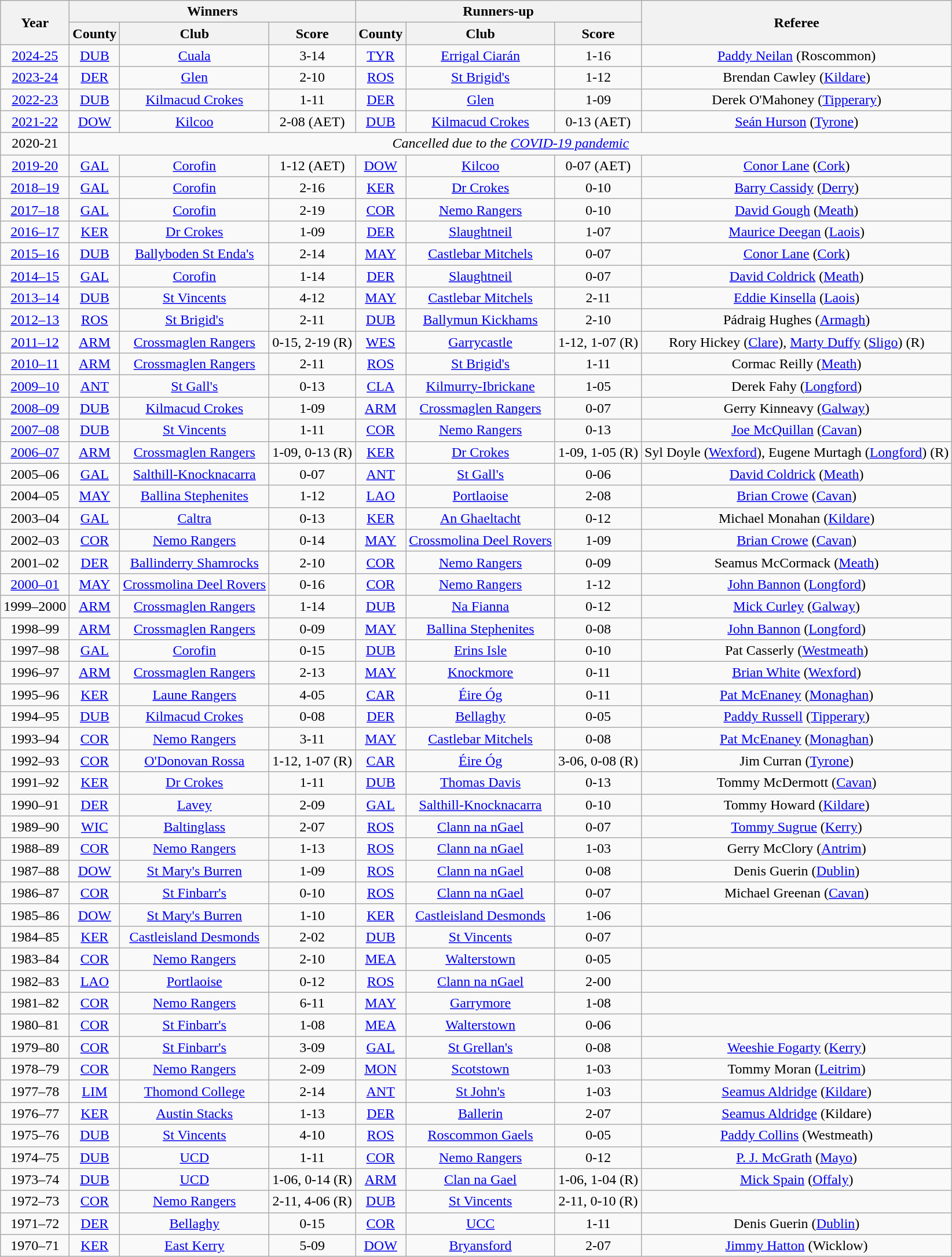<table class="wikitable sortable" style="text-align:center;">
<tr>
<th rowspan="2">Year</th>
<th colspan="3">Winners</th>
<th colspan="3">Runners-up</th>
<th rowspan="2">Referee</th>
</tr>
<tr>
<th>County</th>
<th>Club</th>
<th>Score</th>
<th>County</th>
<th>Club</th>
<th>Score</th>
</tr>
<tr>
<td><a href='#'>2024-25</a></td>
<td> <a href='#'>DUB</a></td>
<td><a href='#'>Cuala</a></td>
<td>3-14</td>
<td> <a href='#'>TYR</a></td>
<td><a href='#'>Errigal Ciarán</a></td>
<td>1-16</td>
<td><a href='#'>Paddy Neilan</a> (Roscommon)</td>
</tr>
<tr>
<td><a href='#'>2023-24</a></td>
<td> <a href='#'>DER</a></td>
<td><a href='#'>Glen</a></td>
<td>2-10</td>
<td> <a href='#'>ROS</a></td>
<td><a href='#'>St Brigid's</a></td>
<td>1-12</td>
<td>Brendan Cawley  (<a href='#'>Kildare</a>)</td>
</tr>
<tr>
<td><a href='#'>2022-23</a></td>
<td> <a href='#'>DUB</a></td>
<td><a href='#'>Kilmacud Crokes</a></td>
<td>1-11</td>
<td> <a href='#'>DER</a></td>
<td><a href='#'>Glen</a></td>
<td>1-09</td>
<td>Derek O'Mahoney (<a href='#'>Tipperary</a>)</td>
</tr>
<tr>
<td><a href='#'>2021-22</a></td>
<td> <a href='#'>DOW</a></td>
<td><a href='#'>Kilcoo</a></td>
<td>2-08 (AET)</td>
<td> <a href='#'>DUB</a></td>
<td><a href='#'>Kilmacud Crokes</a></td>
<td>0-13 (AET)</td>
<td><a href='#'>Seán Hurson</a> (<a href='#'>Tyrone</a>)</td>
</tr>
<tr>
<td>2020-21</td>
<td colspan="7"><em>Cancelled due to the <a href='#'>COVID-19 pandemic</a></em></td>
</tr>
<tr>
<td><a href='#'>2019-20</a></td>
<td> <a href='#'>GAL</a></td>
<td><a href='#'>Corofin</a></td>
<td>1-12 (AET)</td>
<td> <a href='#'>DOW</a></td>
<td><a href='#'>Kilcoo</a></td>
<td>0-07 (AET)</td>
<td><a href='#'>Conor Lane</a> (<a href='#'>Cork</a>)</td>
</tr>
<tr>
<td><a href='#'>2018–19</a></td>
<td> <a href='#'>GAL</a></td>
<td><a href='#'>Corofin</a></td>
<td>2-16</td>
<td> <a href='#'>KER</a></td>
<td><a href='#'>Dr Crokes</a></td>
<td>0-10</td>
<td><a href='#'>Barry Cassidy</a> (<a href='#'>Derry</a>)</td>
</tr>
<tr>
<td><a href='#'>2017–18</a></td>
<td> <a href='#'>GAL</a></td>
<td><a href='#'>Corofin</a></td>
<td>2-19</td>
<td> <a href='#'>COR</a></td>
<td><a href='#'>Nemo Rangers</a></td>
<td>0-10</td>
<td><a href='#'>David Gough</a> (<a href='#'>Meath</a>)</td>
</tr>
<tr>
<td><a href='#'>2016–17</a></td>
<td> <a href='#'>KER</a></td>
<td><a href='#'>Dr Crokes</a></td>
<td>1-09</td>
<td> <a href='#'>DER</a></td>
<td><a href='#'>Slaughtneil</a></td>
<td>1-07</td>
<td><a href='#'>Maurice Deegan</a> (<a href='#'>Laois</a>)</td>
</tr>
<tr>
<td><a href='#'>2015–16</a></td>
<td> <a href='#'>DUB</a></td>
<td><a href='#'>Ballyboden St Enda's</a></td>
<td>2-14</td>
<td> <a href='#'>MAY</a></td>
<td><a href='#'>Castlebar Mitchels</a></td>
<td>0-07</td>
<td><a href='#'>Conor Lane</a> (<a href='#'>Cork</a>)</td>
</tr>
<tr>
<td><a href='#'>2014–15</a></td>
<td> <a href='#'>GAL</a></td>
<td><a href='#'>Corofin</a></td>
<td>1-14</td>
<td> <a href='#'>DER</a></td>
<td><a href='#'>Slaughtneil</a></td>
<td>0-07</td>
<td><a href='#'>David Coldrick</a> (<a href='#'>Meath</a>)</td>
</tr>
<tr>
<td><a href='#'>2013–14</a></td>
<td> <a href='#'>DUB</a></td>
<td><a href='#'>St Vincents</a></td>
<td>4-12</td>
<td> <a href='#'>MAY</a></td>
<td><a href='#'>Castlebar Mitchels</a></td>
<td>2-11</td>
<td><a href='#'>Eddie Kinsella</a> (<a href='#'>Laois</a>)</td>
</tr>
<tr>
<td><a href='#'>2012–13</a></td>
<td> <a href='#'>ROS</a></td>
<td><a href='#'>St Brigid's</a></td>
<td>2-11</td>
<td> <a href='#'>DUB</a></td>
<td><a href='#'>Ballymun Kickhams</a></td>
<td>2-10</td>
<td>Pádraig Hughes (<a href='#'>Armagh</a>)</td>
</tr>
<tr>
<td><a href='#'>2011–12</a></td>
<td> <a href='#'>ARM</a></td>
<td><a href='#'>Crossmaglen Rangers</a></td>
<td>0-15, 2-19 (R)</td>
<td> <a href='#'>WES</a></td>
<td><a href='#'>Garrycastle</a></td>
<td>1-12, 1-07 (R)</td>
<td>Rory Hickey (<a href='#'>Clare</a>), <a href='#'>Marty Duffy</a> (<a href='#'>Sligo</a>) (R)</td>
</tr>
<tr>
<td><a href='#'>2010–11</a></td>
<td> <a href='#'>ARM</a></td>
<td><a href='#'>Crossmaglen Rangers</a></td>
<td>2-11</td>
<td> <a href='#'>ROS</a></td>
<td><a href='#'>St Brigid's</a></td>
<td>1-11</td>
<td>Cormac Reilly (<a href='#'>Meath</a>)</td>
</tr>
<tr>
<td><a href='#'>2009–10</a></td>
<td> <a href='#'>ANT</a></td>
<td><a href='#'>St Gall's</a></td>
<td>0-13</td>
<td> <a href='#'>CLA</a></td>
<td><a href='#'>Kilmurry-Ibrickane</a></td>
<td>1-05</td>
<td>Derek Fahy (<a href='#'>Longford</a>)</td>
</tr>
<tr>
<td><a href='#'>2008–09</a></td>
<td> <a href='#'>DUB</a></td>
<td><a href='#'>Kilmacud Crokes</a></td>
<td>1-09</td>
<td> <a href='#'>ARM</a></td>
<td><a href='#'>Crossmaglen Rangers</a></td>
<td>0-07</td>
<td>Gerry Kinneavy (<a href='#'>Galway</a>)</td>
</tr>
<tr>
<td><a href='#'>2007–08</a></td>
<td> <a href='#'>DUB</a></td>
<td><a href='#'>St Vincents</a></td>
<td>1-11</td>
<td> <a href='#'>COR</a></td>
<td><a href='#'>Nemo Rangers</a></td>
<td>0-13</td>
<td><a href='#'>Joe McQuillan</a> (<a href='#'>Cavan</a>)</td>
</tr>
<tr>
<td><a href='#'>2006–07</a></td>
<td> <a href='#'>ARM</a></td>
<td><a href='#'>Crossmaglen Rangers</a></td>
<td>1-09, 0-13 (R)</td>
<td> <a href='#'>KER</a></td>
<td><a href='#'>Dr Crokes</a></td>
<td>1-09, 1-05 (R)</td>
<td>Syl Doyle (<a href='#'>Wexford</a>), Eugene Murtagh (<a href='#'>Longford</a>) (R)</td>
</tr>
<tr>
<td>2005–06</td>
<td> <a href='#'>GAL</a></td>
<td><a href='#'>Salthill-Knocknacarra</a></td>
<td>0-07</td>
<td> <a href='#'>ANT</a></td>
<td><a href='#'>St Gall's</a></td>
<td>0-06</td>
<td><a href='#'>David Coldrick</a> (<a href='#'>Meath</a>)</td>
</tr>
<tr>
<td>2004–05</td>
<td> <a href='#'>MAY</a></td>
<td><a href='#'>Ballina Stephenites</a></td>
<td>1-12</td>
<td> <a href='#'>LAO</a></td>
<td><a href='#'>Portlaoise</a></td>
<td>2-08</td>
<td><a href='#'>Brian Crowe</a> (<a href='#'>Cavan</a>)</td>
</tr>
<tr>
<td>2003–04</td>
<td> <a href='#'>GAL</a></td>
<td><a href='#'>Caltra</a></td>
<td>0-13</td>
<td> <a href='#'>KER</a></td>
<td><a href='#'>An Ghaeltacht</a></td>
<td>0-12</td>
<td>Michael Monahan (<a href='#'>Kildare</a>)</td>
</tr>
<tr>
<td>2002–03</td>
<td> <a href='#'>COR</a></td>
<td><a href='#'>Nemo Rangers</a></td>
<td>0-14</td>
<td> <a href='#'>MAY</a></td>
<td><a href='#'>Crossmolina Deel Rovers</a></td>
<td>1-09</td>
<td><a href='#'>Brian Crowe</a> (<a href='#'>Cavan</a>)</td>
</tr>
<tr>
<td>2001–02</td>
<td> <a href='#'>DER</a></td>
<td><a href='#'>Ballinderry Shamrocks</a></td>
<td>2-10</td>
<td> <a href='#'>COR</a></td>
<td><a href='#'>Nemo Rangers</a></td>
<td>0-09</td>
<td>Seamus McCormack (<a href='#'>Meath</a>)</td>
</tr>
<tr>
<td><a href='#'>2000–01</a></td>
<td> <a href='#'>MAY</a></td>
<td><a href='#'>Crossmolina Deel Rovers</a></td>
<td>0-16</td>
<td> <a href='#'>COR</a></td>
<td><a href='#'>Nemo Rangers</a></td>
<td>1-12</td>
<td><a href='#'>John Bannon</a> (<a href='#'>Longford</a>)</td>
</tr>
<tr>
<td>1999–2000</td>
<td> <a href='#'>ARM</a></td>
<td><a href='#'>Crossmaglen Rangers</a></td>
<td>1-14</td>
<td> <a href='#'>DUB</a></td>
<td><a href='#'>Na Fianna</a></td>
<td>0-12</td>
<td><a href='#'>Mick Curley</a> (<a href='#'>Galway</a>)</td>
</tr>
<tr>
<td>1998–99</td>
<td> <a href='#'>ARM</a></td>
<td><a href='#'>Crossmaglen Rangers</a></td>
<td>0-09</td>
<td> <a href='#'>MAY</a></td>
<td><a href='#'>Ballina Stephenites</a></td>
<td>0-08</td>
<td><a href='#'>John Bannon</a> (<a href='#'>Longford</a>)</td>
</tr>
<tr>
<td>1997–98</td>
<td> <a href='#'>GAL</a></td>
<td><a href='#'>Corofin</a></td>
<td>0-15</td>
<td> <a href='#'>DUB</a></td>
<td><a href='#'>Erins Isle</a></td>
<td>0-10</td>
<td>Pat Casserly (<a href='#'>Westmeath</a>)</td>
</tr>
<tr>
<td>1996–97</td>
<td> <a href='#'>ARM</a></td>
<td><a href='#'>Crossmaglen Rangers</a></td>
<td>2-13</td>
<td> <a href='#'>MAY</a></td>
<td><a href='#'>Knockmore</a></td>
<td>0-11</td>
<td><a href='#'>Brian White</a> (<a href='#'>Wexford</a>)</td>
</tr>
<tr>
<td>1995–96</td>
<td> <a href='#'>KER</a></td>
<td><a href='#'>Laune Rangers</a></td>
<td>4-05</td>
<td> <a href='#'>CAR</a></td>
<td><a href='#'>Éire Óg</a></td>
<td>0-11</td>
<td><a href='#'>Pat McEnaney</a> (<a href='#'>Monaghan</a>)</td>
</tr>
<tr>
<td>1994–95</td>
<td> <a href='#'>DUB</a></td>
<td><a href='#'>Kilmacud Crokes</a></td>
<td>0-08</td>
<td> <a href='#'>DER</a></td>
<td><a href='#'>Bellaghy</a></td>
<td>0-05</td>
<td><a href='#'>Paddy Russell</a> (<a href='#'>Tipperary</a>)</td>
</tr>
<tr>
<td>1993–94</td>
<td> <a href='#'>COR</a></td>
<td><a href='#'>Nemo Rangers</a></td>
<td>3-11</td>
<td> <a href='#'>MAY</a></td>
<td><a href='#'>Castlebar Mitchels</a></td>
<td>0-08</td>
<td><a href='#'>Pat McEnaney</a> (<a href='#'>Monaghan</a>)</td>
</tr>
<tr>
<td>1992–93</td>
<td> <a href='#'>COR</a></td>
<td><a href='#'>O'Donovan Rossa</a></td>
<td>1-12, 1-07 (R)</td>
<td> <a href='#'>CAR</a></td>
<td><a href='#'>Éire Óg</a></td>
<td>3-06, 0-08 (R)</td>
<td>Jim Curran  (<a href='#'>Tyrone</a>)</td>
</tr>
<tr>
<td>1991–92</td>
<td> <a href='#'>KER</a></td>
<td><a href='#'>Dr Crokes</a></td>
<td>1-11</td>
<td> <a href='#'>DUB</a></td>
<td><a href='#'>Thomas Davis</a></td>
<td>0-13</td>
<td>Tommy McDermott (<a href='#'>Cavan</a>)</td>
</tr>
<tr>
<td>1990–91</td>
<td> <a href='#'>DER</a></td>
<td><a href='#'>Lavey</a></td>
<td>2-09</td>
<td> <a href='#'>GAL</a></td>
<td><a href='#'>Salthill-Knocknacarra</a></td>
<td>0-10</td>
<td>Tommy Howard (<a href='#'>Kildare</a>)</td>
</tr>
<tr>
<td>1989–90</td>
<td> <a href='#'>WIC</a></td>
<td><a href='#'>Baltinglass</a></td>
<td>2-07</td>
<td> <a href='#'>ROS</a></td>
<td><a href='#'>Clann na nGael</a></td>
<td>0-07</td>
<td><a href='#'>Tommy Sugrue</a> (<a href='#'>Kerry</a>)</td>
</tr>
<tr>
<td>1988–89</td>
<td> <a href='#'>COR</a></td>
<td><a href='#'>Nemo Rangers</a></td>
<td>1-13</td>
<td> <a href='#'>ROS</a></td>
<td><a href='#'>Clann na nGael</a></td>
<td>1-03</td>
<td>Gerry McClory (<a href='#'>Antrim</a>)</td>
</tr>
<tr>
<td>1987–88</td>
<td> <a href='#'>DOW</a></td>
<td><a href='#'>St Mary's Burren</a></td>
<td>1-09</td>
<td> <a href='#'>ROS</a></td>
<td><a href='#'>Clann na nGael</a></td>
<td>0-08</td>
<td>Denis Guerin (<a href='#'>Dublin</a>)</td>
</tr>
<tr>
<td>1986–87</td>
<td> <a href='#'>COR</a></td>
<td><a href='#'>St Finbarr's</a></td>
<td>0-10</td>
<td> <a href='#'>ROS</a></td>
<td><a href='#'>Clann na nGael</a></td>
<td>0-07</td>
<td>Michael Greenan (<a href='#'>Cavan</a>)</td>
</tr>
<tr>
<td>1985–86</td>
<td> <a href='#'>DOW</a></td>
<td><a href='#'>St Mary's Burren</a></td>
<td>1-10</td>
<td> <a href='#'>KER</a></td>
<td><a href='#'>Castleisland Desmonds</a></td>
<td>1-06</td>
<td></td>
</tr>
<tr>
<td>1984–85</td>
<td> <a href='#'>KER</a></td>
<td><a href='#'>Castleisland Desmonds</a></td>
<td>2-02</td>
<td> <a href='#'>DUB</a></td>
<td><a href='#'>St Vincents</a></td>
<td>0-07</td>
<td></td>
</tr>
<tr>
<td>1983–84</td>
<td> <a href='#'>COR</a></td>
<td><a href='#'>Nemo Rangers</a></td>
<td>2-10</td>
<td> <a href='#'>MEA</a></td>
<td><a href='#'>Walterstown</a></td>
<td>0-05</td>
<td></td>
</tr>
<tr>
<td>1982–83</td>
<td> <a href='#'>LAO</a></td>
<td><a href='#'>Portlaoise</a></td>
<td>0-12</td>
<td> <a href='#'>ROS</a></td>
<td><a href='#'>Clann na nGael</a></td>
<td>2-00</td>
<td></td>
</tr>
<tr>
<td>1981–82</td>
<td> <a href='#'>COR</a></td>
<td><a href='#'>Nemo Rangers</a></td>
<td>6-11</td>
<td> <a href='#'>MAY</a></td>
<td><a href='#'>Garrymore</a></td>
<td>1-08</td>
<td></td>
</tr>
<tr>
<td>1980–81</td>
<td> <a href='#'>COR</a></td>
<td><a href='#'>St Finbarr's</a></td>
<td>1-08</td>
<td> <a href='#'>MEA</a></td>
<td><a href='#'>Walterstown</a></td>
<td>0-06</td>
<td></td>
</tr>
<tr>
<td>1979–80</td>
<td> <a href='#'>COR</a></td>
<td><a href='#'>St Finbarr's</a></td>
<td>3-09</td>
<td> <a href='#'>GAL</a></td>
<td><a href='#'>St Grellan's</a></td>
<td>0-08</td>
<td><a href='#'>Weeshie Fogarty</a> (<a href='#'>Kerry</a>)</td>
</tr>
<tr>
<td>1978–79</td>
<td> <a href='#'>COR</a></td>
<td><a href='#'>Nemo Rangers</a></td>
<td>2-09</td>
<td> <a href='#'>MON</a></td>
<td><a href='#'>Scotstown</a></td>
<td>1-03</td>
<td>Tommy Moran (<a href='#'>Leitrim</a>)</td>
</tr>
<tr>
<td>1977–78</td>
<td> <a href='#'>LIM</a></td>
<td><a href='#'>Thomond College</a></td>
<td>2-14</td>
<td> <a href='#'>ANT</a></td>
<td><a href='#'>St John's</a></td>
<td>1-03</td>
<td><a href='#'>Seamus Aldridge</a> (<a href='#'>Kildare</a>)</td>
</tr>
<tr>
<td>1976–77</td>
<td> <a href='#'>KER</a></td>
<td><a href='#'>Austin Stacks</a></td>
<td>1-13</td>
<td> <a href='#'>DER</a></td>
<td><a href='#'>Ballerin</a></td>
<td>2-07</td>
<td><a href='#'>Seamus Aldridge</a> (Kildare)</td>
</tr>
<tr>
<td>1975–76</td>
<td> <a href='#'>DUB</a></td>
<td><a href='#'>St Vincents</a></td>
<td>4-10</td>
<td> <a href='#'>ROS</a></td>
<td><a href='#'>Roscommon Gaels</a></td>
<td>0-05</td>
<td><a href='#'>Paddy Collins</a> (Westmeath)</td>
</tr>
<tr>
<td>1974–75</td>
<td> <a href='#'>DUB</a></td>
<td><a href='#'>UCD</a></td>
<td>1-11</td>
<td> <a href='#'>COR</a></td>
<td><a href='#'>Nemo Rangers</a></td>
<td>0-12</td>
<td><a href='#'>P. J. McGrath</a> (<a href='#'>Mayo</a>)</td>
</tr>
<tr>
<td>1973–74</td>
<td> <a href='#'>DUB</a></td>
<td><a href='#'>UCD</a></td>
<td>1-06, 0-14 (R)</td>
<td> <a href='#'>ARM</a></td>
<td><a href='#'>Clan na Gael</a></td>
<td>1-06, 1-04 (R)</td>
<td><a href='#'>Mick Spain</a> (<a href='#'>Offaly</a>)</td>
</tr>
<tr>
<td>1972–73</td>
<td> <a href='#'>COR</a></td>
<td><a href='#'>Nemo Rangers</a></td>
<td>2-11, 4-06 (R)</td>
<td> <a href='#'>DUB</a></td>
<td><a href='#'>St Vincents</a></td>
<td>2-11, 0-10 (R)</td>
<td></td>
</tr>
<tr>
<td>1971–72</td>
<td> <a href='#'>DER</a></td>
<td><a href='#'>Bellaghy</a></td>
<td>0-15</td>
<td> <a href='#'>COR</a></td>
<td><a href='#'>UCC</a></td>
<td>1-11</td>
<td>Denis Guerin (<a href='#'>Dublin</a>)</td>
</tr>
<tr>
<td>1970–71</td>
<td> <a href='#'>KER</a></td>
<td><a href='#'>East Kerry</a></td>
<td>5-09</td>
<td> <a href='#'>DOW</a></td>
<td><a href='#'>Bryansford</a></td>
<td>2-07</td>
<td><a href='#'>Jimmy Hatton</a> (Wicklow)</td>
</tr>
</table>
